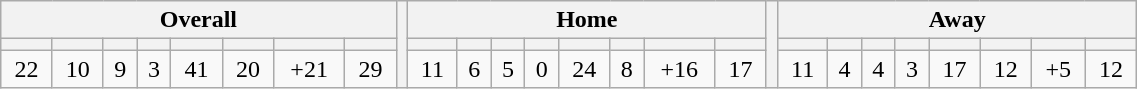<table class="wikitable" style="text-align: center; width:60%">
<tr>
<th colspan="8">Overall</th>
<th rowspan="3" width="1%"></th>
<th colspan="8">Home</th>
<th rowspan="3" width="1%"></th>
<th colspan="8">Away</th>
</tr>
<tr>
<th></th>
<th></th>
<th></th>
<th></th>
<th></th>
<th></th>
<th></th>
<th></th>
<th></th>
<th></th>
<th></th>
<th></th>
<th></th>
<th></th>
<th></th>
<th></th>
<th></th>
<th></th>
<th></th>
<th></th>
<th></th>
<th></th>
<th></th>
<th></th>
</tr>
<tr>
<td>22</td>
<td>10</td>
<td>9</td>
<td>3</td>
<td>41</td>
<td>20</td>
<td>+21</td>
<td>29</td>
<td>11</td>
<td>6</td>
<td>5</td>
<td>0</td>
<td>24</td>
<td>8</td>
<td>+16</td>
<td>17</td>
<td>11</td>
<td>4</td>
<td>4</td>
<td>3</td>
<td>17</td>
<td>12</td>
<td>+5</td>
<td>12</td>
</tr>
</table>
